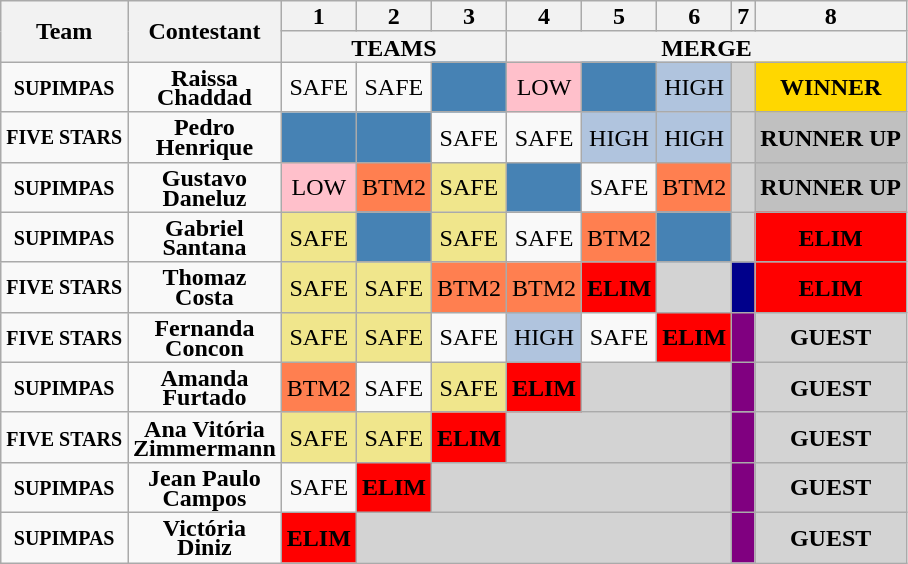<table class="wikitable" style="text-align:center; line-height:13px;">
<tr>
<th rowspan=2>Team</th>
<th rowspan=2>Contestant</th>
<th>1</th>
<th>2</th>
<th>3</th>
<th>4</th>
<th>5</th>
<th>6</th>
<th>7</th>
<th>8</th>
</tr>
<tr>
<th colspan=3>TEAMS</th>
<th colspan=6>MERGE</th>
</tr>
<tr>
<td><small><strong>SUPIMPAS</strong></small></td>
<td><strong>Raissa<br>Chaddad</strong></td>
<td>SAFE</td>
<td>SAFE</td>
<td bgcolor=steelblue><strong></strong></td>
<td bgcolor=pink>LOW</td>
<td bgcolor=steelblue><strong></strong></td>
<td bgcolor=lightsteelblue>HIGH</td>
<td bgcolor=lightgray></td>
<td bgcolor=gold><strong>WINNER</strong></td>
</tr>
<tr>
<td><small><strong>FIVE STARS</strong></small></td>
<td><strong>Pedro<br>Henrique</strong></td>
<td bgcolor=steelblue><strong></strong></td>
<td bgcolor=steelblue><strong></strong></td>
<td>SAFE</td>
<td>SAFE</td>
<td bgcolor=lightsteelblue>HIGH</td>
<td bgcolor=lightsteelblue>HIGH</td>
<td bgcolor=lightgray></td>
<td bgcolor=silver><strong>RUNNER UP</strong></td>
</tr>
<tr>
<td><small><strong>SUPIMPAS</strong></small></td>
<td><strong>Gustavo<br>Daneluz</strong></td>
<td bgcolor=pink>LOW</td>
<td bgcolor=coral>BTM2</td>
<td bgcolor=Khaki>SAFE</td>
<td bgcolor=steelblue><strong></strong></td>
<td>SAFE</td>
<td bgcolor=coral>BTM2</td>
<td bgcolor=lightgray></td>
<td bgcolor=silver><strong>RUNNER UP</strong></td>
</tr>
<tr>
<td><small><strong>SUPIMPAS</strong></small></td>
<td><strong>Gabriel<br>Santana</strong></td>
<td bgcolor=Khaki>SAFE</td>
<td bgcolor=steelblue><strong></strong></td>
<td bgcolor=Khaki>SAFE</td>
<td>SAFE</td>
<td bgcolor=coral>BTM2</td>
<td bgcolor=steelblue><strong></strong></td>
<td bgcolor=lightgray></td>
<td bgcolor=red><strong>ELIM</strong></td>
</tr>
<tr>
<td><small><strong>FIVE STARS</strong></small></td>
<td><strong>Thomaz<br>Costa</strong></td>
<td bgcolor=Khaki>SAFE</td>
<td bgcolor=Khaki>SAFE</td>
<td bgcolor=coral>BTM2</td>
<td bgcolor=coral>BTM2</td>
<td bgcolor=red><strong>ELIM</strong></td>
<td bgcolor=lightgray></td>
<td bgcolor=darkblue><strong></strong></td>
<td bgcolor=red><strong>ELIM</strong></td>
</tr>
<tr>
<td><small><strong>FIVE STARS</strong></small></td>
<td><strong>Fernanda<br>Concon</strong></td>
<td bgcolor=Khaki>SAFE</td>
<td bgcolor=Khaki>SAFE</td>
<td>SAFE</td>
<td bgcolor=lightsteelblue>HIGH</td>
<td>SAFE</td>
<td bgcolor=red><strong>ELIM</strong></td>
<td bgcolor=purple><strong></strong></td>
<td colspan=2 bgcolor=lightgray><strong>GUEST</strong></td>
</tr>
<tr>
<td><small><strong>SUPIMPAS</strong></small></td>
<td><strong>Amanda<br>Furtado</strong></td>
<td bgcolor=coral>BTM2</td>
<td>SAFE</td>
<td bgcolor=Khaki>SAFE</td>
<td bgcolor=red><strong>ELIM</strong></td>
<td colspan=2 bgcolor=lightgray></td>
<td bgcolor=purple><strong></strong></td>
<td bgcolor=lightgray><strong>GUEST</strong></td>
</tr>
<tr>
<td><small><strong>FIVE STARS</strong></small></td>
<td><strong>Ana Vitória<br>Zimmermann</strong></td>
<td bgcolor=Khaki>SAFE</td>
<td bgcolor=Khaki>SAFE</td>
<td bgcolor=red><strong>ELIM</strong></td>
<td colspan=3 bgcolor=lightgray></td>
<td bgcolor=purple><strong></strong></td>
<td bgcolor=lightgray><strong>GUEST</strong></td>
</tr>
<tr>
<td><small><strong>SUPIMPAS</strong></small></td>
<td><strong>Jean Paulo<br>Campos</strong></td>
<td>SAFE</td>
<td bgcolor=red><strong>ELIM</strong></td>
<td colspan=4 bgcolor=lightgray></td>
<td bgcolor=purple><strong></strong></td>
<td bgcolor=lightgray><strong>GUEST</strong></td>
</tr>
<tr>
<td><small><strong>SUPIMPAS</strong></small></td>
<td><strong>Victória<br>Diniz</strong></td>
<td bgcolor=red><strong>ELIM</strong></td>
<td colspan=5 bgcolor=lightgray></td>
<td bgcolor=purple><strong></strong></td>
<td bgcolor=lightgray><strong>GUEST</strong></td>
</tr>
</table>
